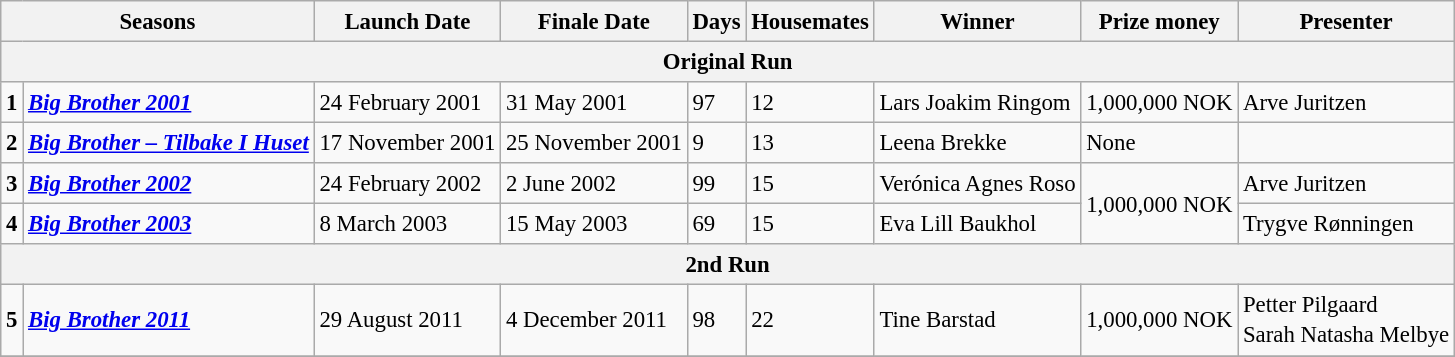<table class="wikitable" style="font-size:95%; line-height:20px;">
<tr>
<th colspan="2">Seasons</th>
<th>Launch Date</th>
<th>Finale Date</th>
<th>Days</th>
<th>Housemates</th>
<th>Winner</th>
<th>Prize money</th>
<th>Presenter</th>
</tr>
<tr>
<th colspan="9"><strong>Original Run</strong></th>
</tr>
<tr>
<td><strong>1</strong></td>
<td><strong><a href='#'><em>Big Brother 2001</em></a></strong></td>
<td>24 February 2001</td>
<td>31 May 2001</td>
<td>97</td>
<td>12</td>
<td>Lars Joakim Ringom</td>
<td>1,000,000 NOK</td>
<td>Arve Juritzen</td>
</tr>
<tr>
<td><strong>2</strong></td>
<td><strong><a href='#'><em>Big Brother – Tilbake I Huset</em></a></strong></td>
<td>17 November 2001</td>
<td>25 November 2001</td>
<td>9</td>
<td>13</td>
<td>Leena Brekke</td>
<td>None</td>
<td></td>
</tr>
<tr>
<td><strong>3</strong></td>
<td><strong><a href='#'><em>Big Brother 2002</em></a></strong></td>
<td>24 February 2002</td>
<td>2 June 2002</td>
<td>99</td>
<td>15</td>
<td>Verónica Agnes Roso</td>
<td rowspan="2">1,000,000 NOK</td>
<td>Arve Juritzen</td>
</tr>
<tr>
<td><strong>4</strong></td>
<td><strong><a href='#'><em>Big Brother 2003</em></a></strong></td>
<td>8 March 2003</td>
<td>15 May 2003</td>
<td>69</td>
<td>15</td>
<td>Eva Lill Baukhol</td>
<td>Trygve Rønningen</td>
</tr>
<tr>
<th colspan="9"><strong>2nd Run</strong></th>
</tr>
<tr>
<td><strong>5</strong></td>
<td><strong><a href='#'><em>Big Brother 2011</em></a></strong></td>
<td>29 August 2011</td>
<td>4 December 2011</td>
<td>98</td>
<td>22</td>
<td>Tine Barstad</td>
<td>1,000,000 NOK</td>
<td>Petter Pilgaard<br>Sarah Natasha Melbye</td>
</tr>
<tr>
</tr>
</table>
